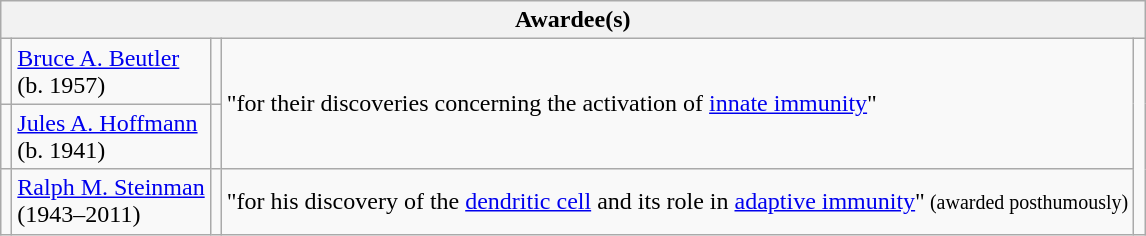<table class="wikitable">
<tr>
<th colspan="5">Awardee(s)</th>
</tr>
<tr>
<td></td>
<td><a href='#'>Bruce A. Beutler</a><br>(b. 1957)</td>
<td></td>
<td rowspan="2">"for their discoveries concerning the activation of <a href='#'>innate immunity</a>"</td>
<td rowspan="3"></td>
</tr>
<tr>
<td></td>
<td><a href='#'>Jules A. Hoffmann</a><br>(b. 1941)</td>
<td></td>
</tr>
<tr>
<td></td>
<td><a href='#'>Ralph M. Steinman</a><br>(1943–2011)</td>
<td></td>
<td>"for his discovery of the <a href='#'>dendritic cell</a> and its role in <a href='#'>adaptive immunity</a>"<small> (awarded posthumously)</small></td>
</tr>
</table>
